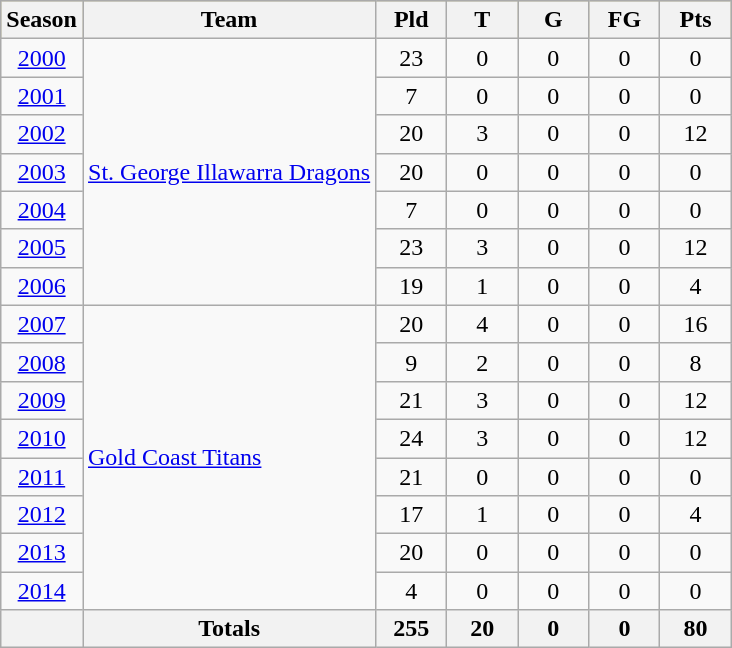<table class="wikitable" style="border-collapse:collapse;text-align:center">
<tr bgcolor=#bdb76b>
<th>Season</th>
<th>Team</th>
<th width="40">Pld</th>
<th width="40">T</th>
<th width="40">G</th>
<th width="40">FG</th>
<th width="40">Pts</th>
</tr>
<tr>
<td><a href='#'>2000</a></td>
<td rowspan="7" align="left"> <a href='#'>St. George Illawarra Dragons</a></td>
<td>23</td>
<td>0</td>
<td>0</td>
<td>0</td>
<td>0</td>
</tr>
<tr>
<td><a href='#'>2001</a></td>
<td>7</td>
<td>0</td>
<td>0</td>
<td>0</td>
<td>0</td>
</tr>
<tr>
<td><a href='#'>2002</a></td>
<td>20</td>
<td>3</td>
<td>0</td>
<td>0</td>
<td>12</td>
</tr>
<tr>
<td><a href='#'>2003</a></td>
<td>20</td>
<td>0</td>
<td>0</td>
<td>0</td>
<td>0</td>
</tr>
<tr>
<td><a href='#'>2004</a></td>
<td>7</td>
<td>0</td>
<td>0</td>
<td>0</td>
<td>0</td>
</tr>
<tr>
<td><a href='#'>2005</a></td>
<td>23</td>
<td>3</td>
<td>0</td>
<td>0</td>
<td>12</td>
</tr>
<tr>
<td><a href='#'>2006</a></td>
<td>19</td>
<td>1</td>
<td>0</td>
<td>0</td>
<td>4</td>
</tr>
<tr>
<td><a href='#'>2007</a></td>
<td rowspan="8" align="left"> <a href='#'>Gold Coast Titans</a></td>
<td>20</td>
<td>4</td>
<td>0</td>
<td>0</td>
<td>16</td>
</tr>
<tr>
<td><a href='#'>2008</a></td>
<td>9</td>
<td>2</td>
<td>0</td>
<td>0</td>
<td>8</td>
</tr>
<tr>
<td><a href='#'>2009</a></td>
<td>21</td>
<td>3</td>
<td>0</td>
<td>0</td>
<td>12</td>
</tr>
<tr>
<td><a href='#'>2010</a></td>
<td>24</td>
<td>3</td>
<td>0</td>
<td>0</td>
<td>12</td>
</tr>
<tr>
<td><a href='#'>2011</a></td>
<td>21</td>
<td>0</td>
<td>0</td>
<td>0</td>
<td>0</td>
</tr>
<tr>
<td><a href='#'>2012</a></td>
<td>17</td>
<td>1</td>
<td>0</td>
<td>0</td>
<td>4</td>
</tr>
<tr>
<td><a href='#'>2013</a></td>
<td>20</td>
<td>0</td>
<td>0</td>
<td>0</td>
<td>0</td>
</tr>
<tr>
<td><a href='#'>2014</a></td>
<td>4</td>
<td>0</td>
<td>0</td>
<td>0</td>
<td>0</td>
</tr>
<tr>
<th></th>
<th>Totals</th>
<th>255</th>
<th>20</th>
<th>0</th>
<th>0</th>
<th>80</th>
</tr>
</table>
